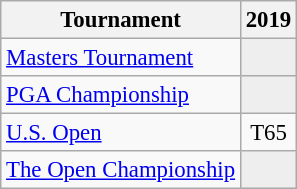<table class="wikitable" style="font-size:95%;text-align:center;">
<tr>
<th>Tournament</th>
<th>2019</th>
</tr>
<tr>
<td align=left><a href='#'>Masters Tournament</a></td>
<td style="background:#eeeeee;"></td>
</tr>
<tr>
<td align=left><a href='#'>PGA Championship</a></td>
<td style="background:#eeeeee;"></td>
</tr>
<tr>
<td align=left><a href='#'>U.S. Open</a></td>
<td>T65</td>
</tr>
<tr>
<td align=left><a href='#'>The Open Championship</a></td>
<td style="background:#eeeeee;"></td>
</tr>
</table>
